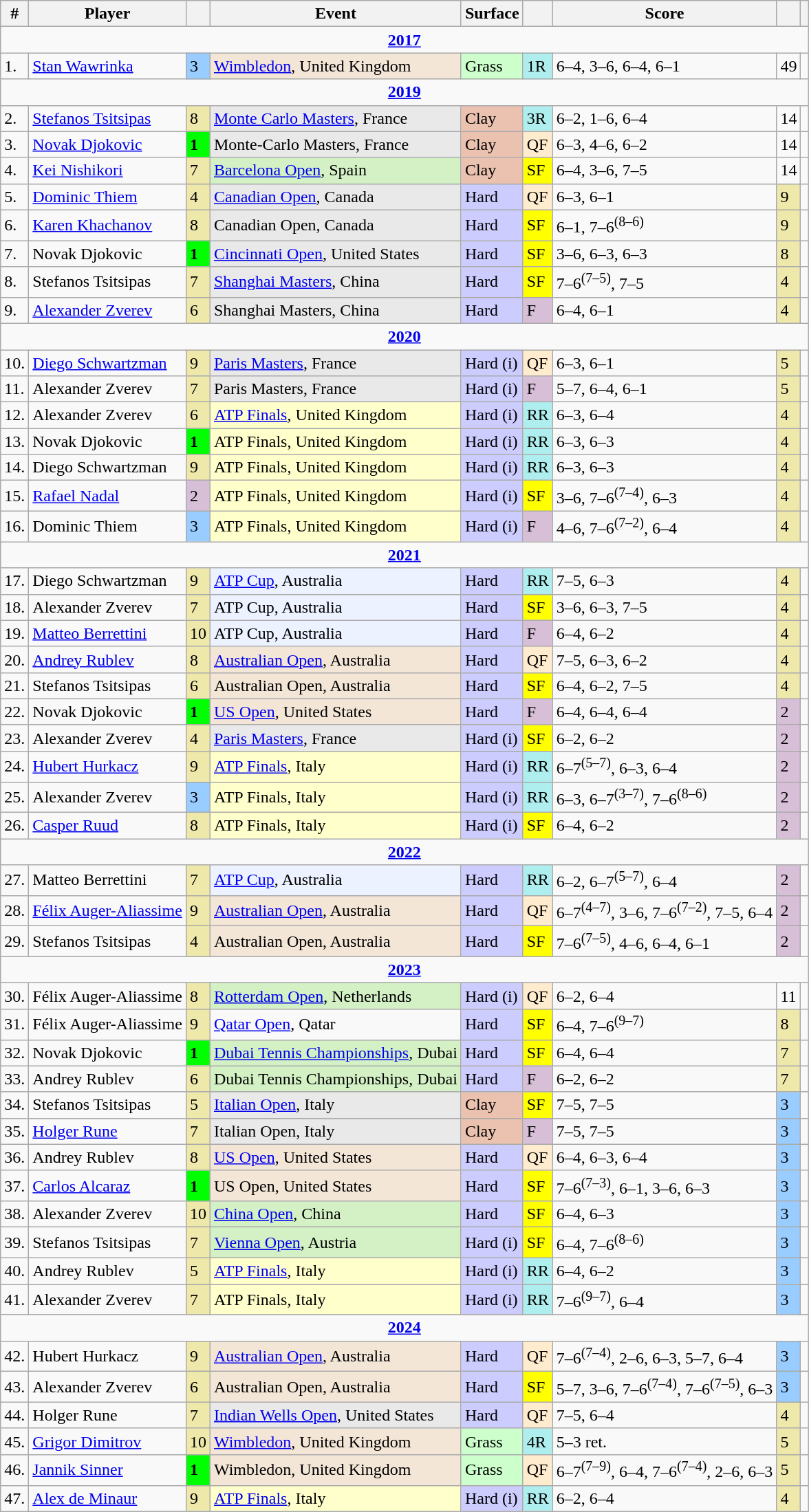<table class="wikitable sortable">
<tr>
<th class=unsortable>#</th>
<th>Player</th>
<th></th>
<th>Event</th>
<th>Surface</th>
<th class=unsortable></th>
<th class=unsortable>Score</th>
<th class=unsortable></th>
<th class=unsortable></th>
</tr>
<tr>
<td colspan="9" style="text-align:center"><strong><a href='#'>2017</a></strong></td>
</tr>
<tr>
<td>1.</td>
<td> <a href='#'>Stan Wawrinka</a></td>
<td bgcolor=99ccff>3</td>
<td bgcolor=f3e6d7><a href='#'>Wimbledon</a>, United Kingdom</td>
<td bgcolor=ccffcc>Grass</td>
<td bgcolor=afeeee>1R</td>
<td>6–4, 3–6, 6–4, 6–1</td>
<td>49</td>
<td></td>
</tr>
<tr>
<td colspan="9" style="text-align:center"><strong><a href='#'>2019</a></strong></td>
</tr>
<tr>
<td>2.</td>
<td> <a href='#'>Stefanos Tsitsipas</a></td>
<td bgcolor=eee8aa>8</td>
<td bgcolor=e9e9e9><a href='#'>Monte Carlo Masters</a>, France</td>
<td bgcolor=ebc2af>Clay</td>
<td bgcolor=afeeee>3R</td>
<td>6–2, 1–6, 6–4</td>
<td>14</td>
<td></td>
</tr>
<tr>
<td>3.</td>
<td> <a href='#'>Novak Djokovic</a></td>
<td bgcolor=lime><strong>1</strong></td>
<td bgcolor=e9e9e9>Monte-Carlo Masters, France</td>
<td bgcolor=ebc2af>Clay</td>
<td bgcolor=ffebcd>QF</td>
<td>6–3, 4–6, 6–2</td>
<td>14</td>
<td></td>
</tr>
<tr>
<td>4.</td>
<td> <a href='#'>Kei Nishikori</a></td>
<td bgcolor=eee8aa>7</td>
<td bgcolor=d4f1c5><a href='#'>Barcelona Open</a>, Spain</td>
<td bgcolor=ebc2af>Clay</td>
<td bgcolor=yellow>SF</td>
<td>6–4, 3–6, 7–5</td>
<td>14</td>
<td></td>
</tr>
<tr>
<td>5.</td>
<td> <a href='#'>Dominic Thiem</a></td>
<td bgcolor=eee8aa>4</td>
<td bgcolor=e9e9e9><a href='#'>Canadian Open</a>, Canada</td>
<td bgcolor=ccccff>Hard</td>
<td bgcolor=ffebcd>QF</td>
<td>6–3, 6–1</td>
<td bgcolor=eee8aa>9</td>
<td></td>
</tr>
<tr>
<td>6.</td>
<td> <a href='#'>Karen Khachanov</a></td>
<td bgcolor=eee8aa>8</td>
<td bgcolor=e9e9e9>Canadian Open, Canada</td>
<td bgcolor=ccccff>Hard</td>
<td bgcolor=yellow>SF</td>
<td>6–1, 7–6<sup>(8–6)</sup></td>
<td bgcolor=eee8aa>9</td>
<td></td>
</tr>
<tr>
<td>7.</td>
<td> Novak Djokovic</td>
<td bgcolor=lime><strong>1</strong></td>
<td bgcolor=e9e9e9><a href='#'>Cincinnati Open</a>, United States</td>
<td bgcolor=ccccff>Hard</td>
<td bgcolor=yellow>SF</td>
<td>3–6, 6–3, 6–3</td>
<td bgcolor=eee8aa>8</td>
<td></td>
</tr>
<tr>
<td>8.</td>
<td> Stefanos Tsitsipas</td>
<td bgcolor=eee8aa>7</td>
<td bgcolor=e9e9e9><a href='#'>Shanghai Masters</a>, China</td>
<td bgcolor=ccccff>Hard</td>
<td bgcolor=yellow>SF</td>
<td>7–6<sup>(7–5)</sup>, 7–5</td>
<td bgcolor=eee8aa>4</td>
<td></td>
</tr>
<tr>
<td>9.</td>
<td> <a href='#'>Alexander Zverev</a></td>
<td bgcolor=eee8aa>6</td>
<td bgcolor=e9e9e9>Shanghai Masters, China</td>
<td bgcolor=ccccff>Hard</td>
<td bgcolor=thistle>F</td>
<td>6–4, 6–1</td>
<td bgcolor=eee8aa>4</td>
<td></td>
</tr>
<tr>
<td colspan="9" style="text-align:center"><strong><a href='#'>2020</a></strong></td>
</tr>
<tr>
<td>10.</td>
<td> <a href='#'>Diego Schwartzman</a></td>
<td bgcolor=eee8aa>9</td>
<td bgcolor=e9e9e9><a href='#'>Paris Masters</a>, France</td>
<td bgcolor=ccccff>Hard (i)</td>
<td bgcolor=ffebcd>QF</td>
<td>6–3, 6–1</td>
<td bgcolor=eee8aa>5</td>
<td></td>
</tr>
<tr>
<td>11.</td>
<td> Alexander Zverev</td>
<td bgcolor=eee8aa>7</td>
<td bgcolor=e9e9e9>Paris Masters, France</td>
<td bgcolor=ccccff>Hard (i)</td>
<td bgcolor=thistle>F</td>
<td>5–7, 6–4, 6–1</td>
<td bgcolor=eee8aa>5</td>
<td></td>
</tr>
<tr>
<td>12.</td>
<td> Alexander Zverev</td>
<td bgcolor=eee8aa>6</td>
<td bgcolor=ffffcc><a href='#'>ATP Finals</a>, United Kingdom</td>
<td bgcolor=ccccff>Hard (i)</td>
<td bgcolor=afeeee>RR</td>
<td>6–3, 6–4</td>
<td bgcolor=eee8aa>4</td>
<td></td>
</tr>
<tr>
<td>13.</td>
<td> Novak Djokovic</td>
<td bgcolor=lime><strong>1</strong></td>
<td bgcolor=ffffcc>ATP Finals, United Kingdom</td>
<td bgcolor=ccccff>Hard (i)</td>
<td bgcolor=afeeee>RR</td>
<td>6–3, 6–3</td>
<td bgcolor=eee8aa>4</td>
<td></td>
</tr>
<tr>
<td>14.</td>
<td> Diego Schwartzman</td>
<td bgcolor=eee8aa>9</td>
<td bgcolor=ffffcc>ATP Finals, United Kingdom</td>
<td bgcolor=ccccff>Hard (i)</td>
<td bgcolor=afeeee>RR</td>
<td>6–3, 6–3</td>
<td bgcolor=eee8aa>4</td>
<td></td>
</tr>
<tr>
<td>15.</td>
<td> <a href='#'>Rafael Nadal</a></td>
<td bgcolor=thistle>2</td>
<td bgcolor=ffffcc>ATP Finals, United Kingdom</td>
<td bgcolor=ccccff>Hard (i)</td>
<td bgcolor=yellow>SF</td>
<td>3–6, 7–6<sup>(7–4)</sup>, 6–3</td>
<td bgcolor=eee8aa>4</td>
<td></td>
</tr>
<tr>
<td>16.</td>
<td> Dominic Thiem</td>
<td bgcolor=99ccff>3</td>
<td bgcolor=ffffcc>ATP Finals, United Kingdom</td>
<td bgcolor=ccccff>Hard (i)</td>
<td bgcolor=thistle>F</td>
<td>4–6, 7–6<sup>(7–2)</sup>, 6–4</td>
<td bgcolor=eee8aa>4</td>
<td></td>
</tr>
<tr>
<td colspan="9" style="text-align:center"><strong><a href='#'>2021</a></strong></td>
</tr>
<tr>
<td>17.</td>
<td> Diego Schwartzman</td>
<td bgcolor=eee8aa>9</td>
<td bgcolor=ecf2ff><a href='#'>ATP Cup</a>, Australia</td>
<td bgcolor=ccccff>Hard</td>
<td bgcolor=afeeee>RR</td>
<td>7–5, 6–3</td>
<td bgcolor=eee8aa>4</td>
<td></td>
</tr>
<tr>
<td>18.</td>
<td> Alexander Zverev</td>
<td bgcolor=eee8aa>7</td>
<td bgcolor=ecf2ff>ATP Cup, Australia</td>
<td bgcolor=ccccff>Hard</td>
<td bgcolor=yellow>SF</td>
<td>3–6, 6–3, 7–5</td>
<td bgcolor=eee8aa>4</td>
<td></td>
</tr>
<tr>
<td>19.</td>
<td> <a href='#'>Matteo Berrettini</a></td>
<td bgcolor=eee8aa>10</td>
<td bgcolor=ecf2ff>ATP Cup, Australia</td>
<td bgcolor=ccccff>Hard</td>
<td bgcolor=thistle>F</td>
<td>6–4, 6–2</td>
<td bgcolor=eee8aa>4</td>
<td></td>
</tr>
<tr>
<td>20.</td>
<td> <a href='#'>Andrey Rublev</a></td>
<td bgcolor=eee8aa>8</td>
<td bgcolor=f3e6d7><a href='#'>Australian Open</a>, Australia</td>
<td bgcolor=ccccff>Hard</td>
<td bgcolor=ffebcd>QF</td>
<td>7–5, 6–3, 6–2</td>
<td bgcolor=eee8aa>4</td>
<td></td>
</tr>
<tr>
<td>21.</td>
<td> Stefanos Tsitsipas</td>
<td bgcolor=eee8aa>6</td>
<td bgcolor=f3e6d7>Australian Open, Australia</td>
<td bgcolor=ccccff>Hard</td>
<td bgcolor=yellow>SF</td>
<td>6–4, 6–2, 7–5</td>
<td bgcolor=eee8aa>4</td>
<td></td>
</tr>
<tr>
<td>22.</td>
<td> Novak Djokovic</td>
<td bgcolor=lime><strong>1</strong></td>
<td bgcolor=f3e6d7><a href='#'>US Open</a>, United States</td>
<td bgcolor=ccccff>Hard</td>
<td bgcolor=thistle>F</td>
<td>6–4, 6–4, 6–4</td>
<td bgcolor=thistle>2</td>
<td></td>
</tr>
<tr>
<td>23.</td>
<td> Alexander Zverev</td>
<td bgcolor=eee8aa>4</td>
<td bgcolor=e9e9e9><a href='#'>Paris Masters</a>, France</td>
<td bgcolor=ccccff>Hard (i)</td>
<td bgcolor=yellow>SF</td>
<td>6–2, 6–2</td>
<td bgcolor=thistle>2</td>
<td></td>
</tr>
<tr>
<td>24.</td>
<td> <a href='#'>Hubert Hurkacz</a></td>
<td bgcolor=eee8aa>9</td>
<td bgcolor=ffffcc><a href='#'>ATP Finals</a>, Italy</td>
<td bgcolor=ccccff>Hard (i)</td>
<td bgcolor=afeeee>RR</td>
<td>6–7<sup>(5–7)</sup>, 6–3, 6–4</td>
<td bgcolor=thistle>2</td>
<td></td>
</tr>
<tr>
<td>25.</td>
<td> Alexander Zverev</td>
<td bgcolor=99ccff>3</td>
<td bgcolor=ffffcc>ATP Finals, Italy</td>
<td bgcolor=ccccff>Hard (i)</td>
<td bgcolor=afeeee>RR</td>
<td>6–3, 6–7<sup>(3–7)</sup>, 7–6<sup>(8–6)</sup></td>
<td bgcolor=thistle>2</td>
<td></td>
</tr>
<tr>
<td>26.</td>
<td> <a href='#'>Casper Ruud</a></td>
<td bgcolor=eee8aa>8</td>
<td bgcolor=ffffcc>ATP Finals, Italy</td>
<td bgcolor=ccccff>Hard (i)</td>
<td bgcolor=yellow>SF</td>
<td>6–4, 6–2</td>
<td bgcolor=thistle>2</td>
<td></td>
</tr>
<tr>
<td colspan="9" style="text-align:center"><strong><a href='#'>2022</a></strong></td>
</tr>
<tr>
<td>27.</td>
<td> Matteo Berrettini</td>
<td bgcolor=eee8aa>7</td>
<td bgcolor=ecf2ff><a href='#'>ATP Cup</a>, Australia</td>
<td bgcolor=ccccff>Hard</td>
<td bgcolor=afeeee>RR</td>
<td>6–2, 6–7<sup>(5–7)</sup>, 6–4</td>
<td bgcolor=thistle>2</td>
<td></td>
</tr>
<tr>
<td>28.</td>
<td> <a href='#'>Félix Auger-Aliassime</a></td>
<td bgcolor=eee8aa>9</td>
<td bgcolor=f3e6d7><a href='#'>Australian Open</a>, Australia</td>
<td bgcolor=ccccff>Hard</td>
<td bgcolor=ffebcd>QF</td>
<td>6–7<sup>(4–7)</sup>, 3–6, 7–6<sup>(7–2)</sup>, 7–5, 6–4</td>
<td bgcolor=thistle>2</td>
<td></td>
</tr>
<tr>
<td>29.</td>
<td> Stefanos Tsitsipas</td>
<td bgcolor=eee8aa>4</td>
<td bgcolor=f3e6d7>Australian Open, Australia</td>
<td bgcolor=ccccff>Hard</td>
<td bgcolor=yellow>SF</td>
<td>7–6<sup>(7–5)</sup>, 4–6, 6–4, 6–1</td>
<td bgcolor=thistle>2</td>
<td></td>
</tr>
<tr>
<td colspan="9" style="text-align:center"><strong><a href='#'>2023</a></strong></td>
</tr>
<tr>
<td>30.</td>
<td> Félix Auger-Aliassime</td>
<td bgcolor=eee8aa>8</td>
<td bgcolor=d4f1c5><a href='#'>Rotterdam Open</a>, Netherlands</td>
<td bgcolor=ccccff>Hard (i)</td>
<td bgcolor=ffebcd>QF</td>
<td>6–2, 6–4</td>
<td>11</td>
<td></td>
</tr>
<tr>
<td>31.</td>
<td> Félix Auger-Aliassime</td>
<td bgcolor=eee8aa>9</td>
<td><a href='#'>Qatar Open</a>, Qatar</td>
<td bgcolor=ccccff>Hard</td>
<td bgcolor=yellow>SF</td>
<td>6–4, 7–6<sup>(9–7)</sup></td>
<td bgcolor=eee8aa>8</td>
<td></td>
</tr>
<tr>
<td>32.</td>
<td> Novak Djokovic</td>
<td bgcolor=lime><strong>1</strong></td>
<td bgcolor=d4f1c5><a href='#'>Dubai Tennis Championships</a>, Dubai</td>
<td bgcolor=ccccff>Hard</td>
<td bgcolor=yellow>SF</td>
<td>6–4, 6–4</td>
<td bgcolor=eee8aa>7</td>
<td></td>
</tr>
<tr>
<td>33.</td>
<td> Andrey Rublev</td>
<td bgcolor=eee8aa>6</td>
<td bgcolor=d4f1c5>Dubai Tennis Championships, Dubai</td>
<td bgcolor=ccccff>Hard</td>
<td bgcolor=thistle>F</td>
<td>6–2, 6–2</td>
<td bgcolor=eee8aa>7</td>
<td></td>
</tr>
<tr>
<td>34.</td>
<td> Stefanos Tsitsipas</td>
<td bgcolor=eee8aa>5</td>
<td bgcolor=e9e9e9><a href='#'>Italian Open</a>, Italy</td>
<td bgcolor=ebc2af>Clay</td>
<td bgcolor=yellow>SF</td>
<td>7–5, 7–5</td>
<td bgcolor=99ccff>3</td>
<td></td>
</tr>
<tr>
<td>35.</td>
<td> <a href='#'>Holger Rune</a></td>
<td bgcolor=eee8aa>7</td>
<td bgcolor=e9e9e9>Italian Open, Italy</td>
<td bgcolor=ebc2af>Clay</td>
<td bgcolor=thistle>F</td>
<td>7–5, 7–5</td>
<td bgcolor=99ccff>3</td>
<td></td>
</tr>
<tr>
<td>36.</td>
<td> Andrey Rublev</td>
<td bgcolor=eee8aa>8</td>
<td bgcolor=f3e6d7><a href='#'>US Open</a>, United States</td>
<td bgcolor=ccccff>Hard</td>
<td bgcolor=ffebcd>QF</td>
<td>6–4, 6–3, 6–4</td>
<td bgcolor=99ccff>3</td>
<td></td>
</tr>
<tr>
<td>37.</td>
<td> <a href='#'>Carlos Alcaraz</a></td>
<td bgcolor=lime><strong>1</strong></td>
<td bgcolor=f3e6d7>US Open, United States</td>
<td bgcolor=ccccff>Hard</td>
<td bgcolor=yellow>SF</td>
<td>7–6<sup>(7–3)</sup>, 6–1, 3–6, 6–3</td>
<td bgcolor=99ccff>3</td>
<td></td>
</tr>
<tr>
<td>38.</td>
<td> Alexander Zverev</td>
<td bgcolor=eee8aa>10</td>
<td bgcolor=d4f1c5><a href='#'>China Open</a>, China</td>
<td bgcolor=ccccff>Hard</td>
<td bgcolor=yellow>SF</td>
<td>6–4, 6–3</td>
<td bgcolor=99ccff>3</td>
<td></td>
</tr>
<tr>
<td>39.</td>
<td> Stefanos Tsitsipas</td>
<td bgcolor=eee8aa>7</td>
<td bgcolor=d4f1c5><a href='#'>Vienna Open</a>, Austria</td>
<td bgcolor=ccccff>Hard (i)</td>
<td bgcolor=yellow>SF</td>
<td>6–4, 7–6<sup>(8–6)</sup></td>
<td bgcolor=99ccff>3</td>
<td></td>
</tr>
<tr>
<td>40.</td>
<td> Andrey Rublev</td>
<td bgcolor=eee8aa>5</td>
<td bgcolor=ffffcc><a href='#'>ATP Finals</a>, Italy</td>
<td bgcolor=ccccff>Hard (i)</td>
<td bgcolor=afeeee>RR</td>
<td>6–4, 6–2</td>
<td bgcolor=99ccff>3</td>
<td></td>
</tr>
<tr>
<td>41.</td>
<td> Alexander Zverev</td>
<td bgcolor=eee8aa>7</td>
<td bgcolor=ffffcc>ATP Finals, Italy</td>
<td bgcolor=ccccff>Hard (i)</td>
<td bgcolor=afeeee>RR</td>
<td>7–6<sup>(9–7)</sup>, 6–4</td>
<td bgcolor=99ccff>3</td>
<td></td>
</tr>
<tr>
<td colspan="9" style="text-align:center"><strong><a href='#'>2024</a></strong></td>
</tr>
<tr>
<td>42.</td>
<td> Hubert Hurkacz</td>
<td bgcolor=eee8aa>9</td>
<td bgcolor=f3e6d7><a href='#'>Australian Open</a>, Australia</td>
<td bgcolor=ccccff>Hard</td>
<td bgcolor=ffebcd>QF</td>
<td>7–6<sup>(7–4)</sup>, 2–6, 6–3, 5–7, 6–4</td>
<td bgcolor=99ccff>3</td>
<td></td>
</tr>
<tr>
<td>43.</td>
<td> Alexander Zverev</td>
<td bgcolor=eee8aa>6</td>
<td bgcolor=f3e6d7>Australian Open, Australia</td>
<td bgcolor=ccccff>Hard</td>
<td bgcolor=yellow>SF</td>
<td>5–7, 3–6, 7–6<sup>(7–4)</sup>, 7–6<sup>(7–5)</sup>, 6–3</td>
<td bgcolor=99ccff>3</td>
<td></td>
</tr>
<tr>
<td>44.</td>
<td> Holger Rune</td>
<td bgcolor=eee8aa>7</td>
<td bgcolor=e9e9e9><a href='#'>Indian Wells Open</a>, United States</td>
<td bgcolor=ccccff>Hard</td>
<td bgcolor=ffebcd>QF</td>
<td>7–5, 6–4</td>
<td bgcolor=eee8aa>4</td>
<td></td>
</tr>
<tr>
<td>45.</td>
<td> <a href='#'>Grigor Dimitrov</a></td>
<td bgcolor=eee8aa>10</td>
<td bgcolor=f3e6d7><a href='#'>Wimbledon</a>, United Kingdom</td>
<td bgcolor=ccffcc>Grass</td>
<td bgcolor=afeeee>4R</td>
<td>5–3 ret.</td>
<td bgcolor=eee8aa>5</td>
<td></td>
</tr>
<tr>
<td>46.</td>
<td> <a href='#'>Jannik Sinner</a></td>
<td bgcolor=lime><strong>1</strong></td>
<td bgcolor=f3e6d7>Wimbledon, United Kingdom</td>
<td bgcolor=ccffcc>Grass</td>
<td bgcolor=ffebcd>QF</td>
<td>6–7<sup>(7–9)</sup>, 6–4, 7–6<sup>(7–4)</sup>, 2–6, 6–3</td>
<td bgcolor=eee8aa>5</td>
<td></td>
</tr>
<tr>
<td>47.</td>
<td> <a href='#'>Alex de Minaur</a></td>
<td bgcolor=eee8aa>9</td>
<td bgcolor=ffffcc><a href='#'>ATP Finals</a>, Italy</td>
<td bgcolor=ccccff>Hard (i)</td>
<td bgcolor=afeeee>RR</td>
<td>6–2, 6–4</td>
<td bgcolor=eee8aa>4</td>
<td></td>
</tr>
</table>
